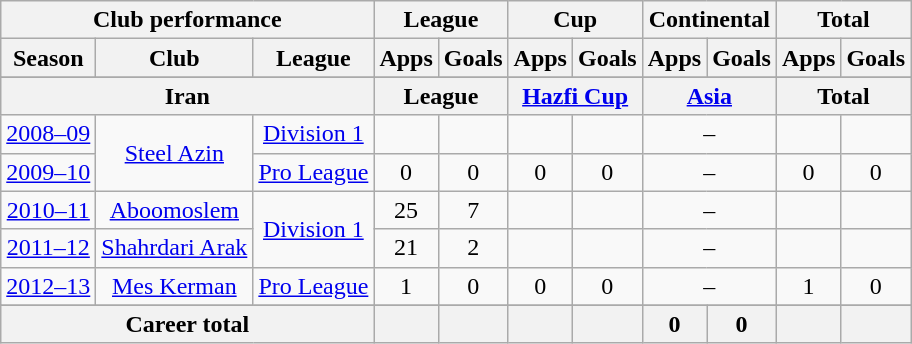<table class="wikitable" style="text-align:center">
<tr>
<th colspan=3>Club performance</th>
<th colspan=2>League</th>
<th colspan=2>Cup</th>
<th colspan=2>Continental</th>
<th colspan=2>Total</th>
</tr>
<tr>
<th>Season</th>
<th>Club</th>
<th>League</th>
<th>Apps</th>
<th>Goals</th>
<th>Apps</th>
<th>Goals</th>
<th>Apps</th>
<th>Goals</th>
<th>Apps</th>
<th>Goals</th>
</tr>
<tr>
</tr>
<tr>
<th colspan=3>Iran</th>
<th colspan=2>League</th>
<th colspan=2><a href='#'>Hazfi Cup</a></th>
<th colspan=2><a href='#'>Asia</a></th>
<th colspan=2>Total</th>
</tr>
<tr>
<td><a href='#'>2008–09</a></td>
<td rowspan="2"><a href='#'>Steel Azin</a></td>
<td><a href='#'>Division 1</a></td>
<td></td>
<td></td>
<td></td>
<td></td>
<td colspan="2">–</td>
<td></td>
<td></td>
</tr>
<tr>
<td><a href='#'>2009–10</a></td>
<td><a href='#'>Pro League</a></td>
<td>0</td>
<td>0</td>
<td>0</td>
<td>0</td>
<td colspan="2">–</td>
<td>0</td>
<td>0</td>
</tr>
<tr>
<td><a href='#'>2010–11</a></td>
<td><a href='#'>Aboomoslem</a></td>
<td rowspan="2"><a href='#'>Division 1</a></td>
<td>25</td>
<td>7</td>
<td></td>
<td></td>
<td colspan="2">–</td>
<td></td>
<td></td>
</tr>
<tr>
<td><a href='#'>2011–12</a></td>
<td><a href='#'>Shahrdari Arak</a></td>
<td>21</td>
<td>2</td>
<td></td>
<td></td>
<td colspan="2">–</td>
<td></td>
<td></td>
</tr>
<tr>
<td><a href='#'>2012–13</a></td>
<td><a href='#'>Mes Kerman</a></td>
<td><a href='#'>Pro League</a></td>
<td>1</td>
<td>0</td>
<td>0</td>
<td>0</td>
<td colspan="2">–</td>
<td>1</td>
<td>0</td>
</tr>
<tr>
</tr>
<tr>
<th colspan=3>Career total</th>
<th></th>
<th></th>
<th></th>
<th></th>
<th>0</th>
<th>0</th>
<th></th>
<th></th>
</tr>
</table>
